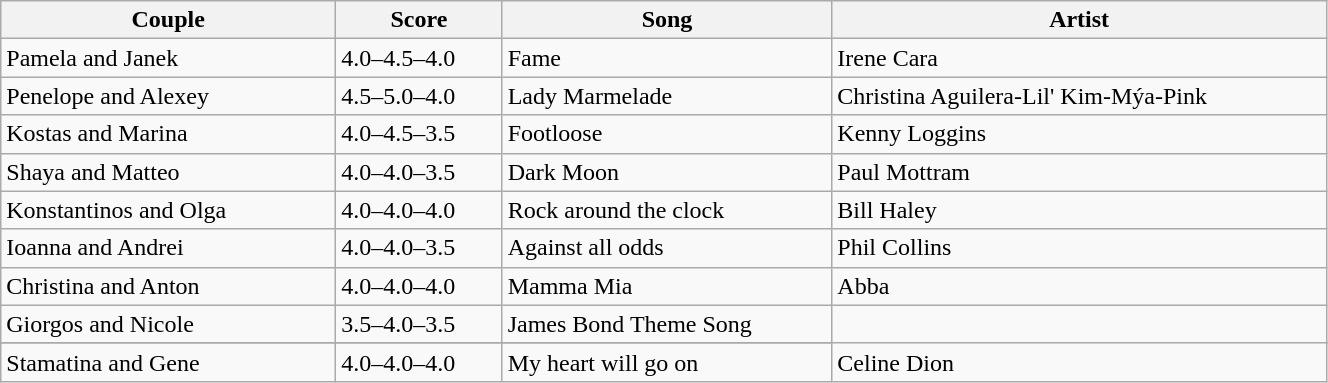<table class="wikitable" style="width:70%;">
<tr>
<th style="width:10%;">Couple</th>
<th style="width:5%;">Score</th>
<th style="width:10%;">Song</th>
<th style="width:15%;">Artist</th>
</tr>
<tr>
<td>Pamela and Janek</td>
<td>4.0–4.5–4.0</td>
<td>Fame</td>
<td>Irene Cara</td>
</tr>
<tr>
<td>Penelope and Alexey</td>
<td>4.5–5.0–4.0</td>
<td>Lady Marmelade</td>
<td>Christina Aguilera-Lil' Kim-Mýa-Pink</td>
</tr>
<tr>
<td>Kostas and Marina</td>
<td>4.0–4.5–3.5</td>
<td>Footloose</td>
<td>Kenny Loggins</td>
</tr>
<tr>
<td>Shaya and Matteo</td>
<td>4.0–4.0–3.5</td>
<td>Dark Moon</td>
<td>Paul Mottram</td>
</tr>
<tr>
<td>Konstantinos and Olga</td>
<td>4.0–4.0–4.0</td>
<td>Rock around the clock</td>
<td>Bill Haley</td>
</tr>
<tr>
<td>Ioanna and Andrei</td>
<td>4.0–4.0–3.5</td>
<td>Against all odds</td>
<td>Phil Collins</td>
</tr>
<tr>
<td>Christina and Anton</td>
<td>4.0–4.0–4.0</td>
<td>Mamma Mia</td>
<td>Abba</td>
</tr>
<tr>
<td>Giorgos and Nicole</td>
<td>3.5–4.0–3.5</td>
<td>James Bond Theme Song</td>
</tr>
<tr>
</tr>
<tr>
<td>Stamatina and Gene</td>
<td>4.0–4.0–4.0</td>
<td>My heart will go on</td>
<td>Celine Dion</td>
</tr>
</table>
